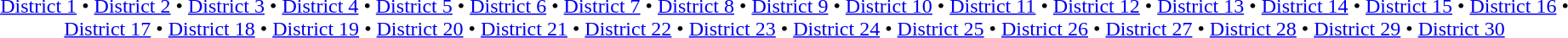<table id=toc class=toc summary=Contents>
<tr>
<td align=center><a href='#'>District 1</a> • <a href='#'>District 2</a> • <a href='#'>District 3</a> • <a href='#'>District 4</a> • <a href='#'>District 5</a> • <a href='#'>District 6</a> • <a href='#'>District 7</a> • <a href='#'>District 8</a> • <a href='#'>District 9</a> • <a href='#'>District 10</a> • <a href='#'>District 11</a> • <a href='#'>District 12</a> • <a href='#'>District 13</a> • <a href='#'>District 14</a> • <a href='#'>District 15</a> • <a href='#'>District 16</a> • <a href='#'>District 17</a> • <a href='#'>District 18</a> • <a href='#'>District 19</a> • <a href='#'>District 20</a> • <a href='#'>District 21</a> • <a href='#'>District 22</a> • <a href='#'>District 23</a> • <a href='#'>District 24</a> • <a href='#'>District 25</a> • <a href='#'>District 26</a> • <a href='#'>District 27</a> • <a href='#'>District 28</a> • <a href='#'>District 29</a> • <a href='#'>District 30</a></td>
</tr>
</table>
